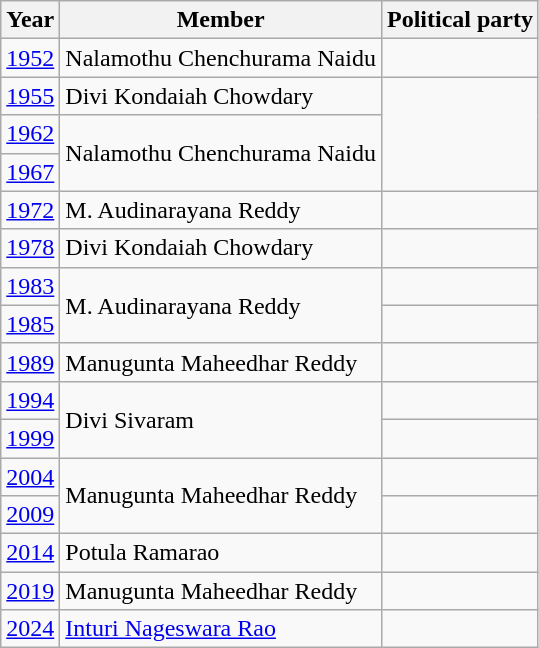<table class="wikitable sortable">
<tr>
<th>Year</th>
<th>Member</th>
<th colspan="2">Political party</th>
</tr>
<tr>
<td><a href='#'>1952</a></td>
<td>Nalamothu Chenchurama Naidu</td>
<td></td>
</tr>
<tr>
<td><a href='#'>1955</a></td>
<td>Divi Kondaiah Chowdary</td>
</tr>
<tr>
<td><a href='#'>1962</a></td>
<td rowspan=2>Nalamothu Chenchurama Naidu</td>
</tr>
<tr>
<td><a href='#'>1967</a></td>
</tr>
<tr>
<td><a href='#'>1972</a></td>
<td>M. Audinarayana Reddy</td>
<td></td>
</tr>
<tr>
<td><a href='#'>1978</a></td>
<td>Divi Kondaiah Chowdary</td>
<td></td>
</tr>
<tr>
<td><a href='#'>1983</a></td>
<td rowspan=2>M. Audinarayana Reddy</td>
<td></td>
</tr>
<tr>
<td><a href='#'>1985</a></td>
<td></td>
</tr>
<tr>
<td><a href='#'>1989</a></td>
<td>Manugunta Maheedhar Reddy</td>
</tr>
<tr>
<td><a href='#'>1994</a></td>
<td rowspan=2>Divi Sivaram</td>
<td></td>
</tr>
<tr>
<td><a href='#'>1999</a></td>
</tr>
<tr>
<td><a href='#'>2004</a></td>
<td rowspan=2>Manugunta Maheedhar Reddy</td>
<td></td>
</tr>
<tr>
<td><a href='#'>2009</a></td>
</tr>
<tr>
<td><a href='#'>2014</a></td>
<td>Potula Ramarao</td>
<td></td>
</tr>
<tr>
<td><a href='#'>2019</a></td>
<td>Manugunta Maheedhar Reddy</td>
</tr>
<tr>
<td><a href='#'>2024</a></td>
<td><a href='#'>Inturi Nageswara Rao</a></td>
<td></td>
</tr>
</table>
